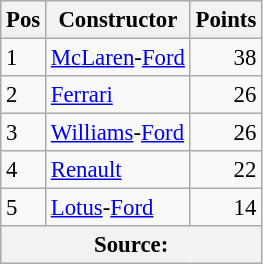<table class="wikitable" style="font-size: 95%;">
<tr>
<th>Pos</th>
<th>Constructor</th>
<th>Points</th>
</tr>
<tr>
<td>1</td>
<td> <a href='#'>McLaren</a>-<a href='#'>Ford</a></td>
<td align="right">38</td>
</tr>
<tr>
<td>2</td>
<td> <a href='#'>Ferrari</a></td>
<td align="right">26</td>
</tr>
<tr>
<td>3</td>
<td> <a href='#'>Williams</a>-<a href='#'>Ford</a></td>
<td align="right">26</td>
</tr>
<tr>
<td>4</td>
<td> <a href='#'>Renault</a></td>
<td align="right">22</td>
</tr>
<tr>
<td>5</td>
<td> <a href='#'>Lotus</a>-<a href='#'>Ford</a></td>
<td align="right">14</td>
</tr>
<tr>
<th colspan=4>Source: </th>
</tr>
</table>
